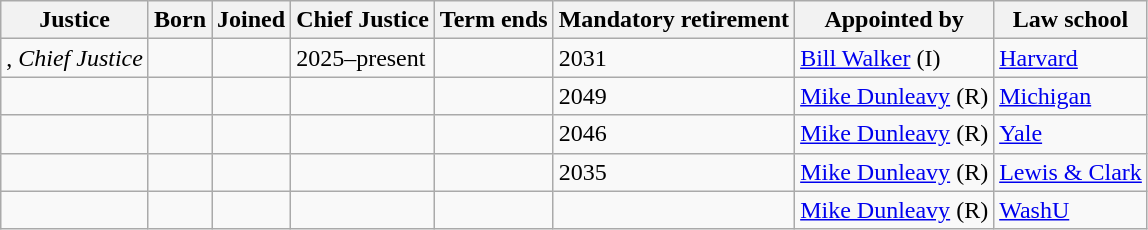<table class="wikitable sortable">
<tr>
<th>Justice</th>
<th>Born</th>
<th>Joined</th>
<th>Chief Justice</th>
<th>Term ends</th>
<th>Mandatory retirement</th>
<th>Appointed by</th>
<th>Law school</th>
</tr>
<tr>
<td>, <em>Chief Justice</em></td>
<td></td>
<td></td>
<td>2025–present</td>
<td></td>
<td>2031</td>
<td><a href='#'>Bill Walker</a> (I)</td>
<td><a href='#'>Harvard</a></td>
</tr>
<tr>
<td></td>
<td></td>
<td></td>
<td align="center"></td>
<td></td>
<td>2049</td>
<td><a href='#'>Mike Dunleavy</a> (R)</td>
<td><a href='#'>Michigan</a></td>
</tr>
<tr>
<td></td>
<td></td>
<td></td>
<td align="center"></td>
<td></td>
<td>2046</td>
<td><a href='#'>Mike Dunleavy</a> (R)</td>
<td><a href='#'>Yale</a></td>
</tr>
<tr>
<td></td>
<td></td>
<td></td>
<td align="center"></td>
<td></td>
<td>2035</td>
<td><a href='#'>Mike Dunleavy</a> (R)</td>
<td><a href='#'>Lewis & Clark</a></td>
</tr>
<tr>
<td></td>
<td align="center"></td>
<td></td>
<td align="center"></td>
<td></td>
<td align="center"></td>
<td><a href='#'>Mike Dunleavy</a> (R)</td>
<td><a href='#'>WashU</a></td>
</tr>
</table>
